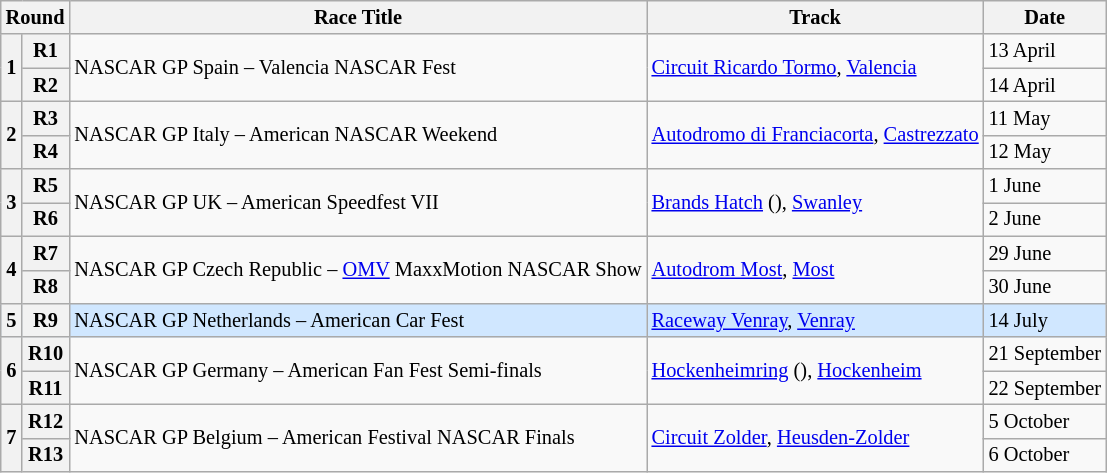<table class="wikitable" style="font-size:85%;">
<tr>
<th colspan=2>Round</th>
<th>Race Title</th>
<th>Track</th>
<th>Date</th>
</tr>
<tr>
<th rowspan=2>1</th>
<th>R1</th>
<td rowspan=2>NASCAR GP Spain – Valencia NASCAR Fest</td>
<td rowspan=2> <a href='#'>Circuit Ricardo Tormo</a>, <a href='#'>Valencia</a></td>
<td>13 April</td>
</tr>
<tr>
<th>R2</th>
<td>14 April</td>
</tr>
<tr>
<th rowspan=2>2</th>
<th>R3</th>
<td rowspan=2>NASCAR GP Italy – American NASCAR Weekend</td>
<td rowspan=2> <a href='#'>Autodromo di Franciacorta</a>, <a href='#'>Castrezzato</a></td>
<td>11 May</td>
</tr>
<tr>
<th>R4</th>
<td>12 May</td>
</tr>
<tr>
<th rowspan=2>3</th>
<th>R5</th>
<td rowspan=2>NASCAR GP UK – American Speedfest VII</td>
<td rowspan=2> <a href='#'>Brands Hatch</a> (), <a href='#'>Swanley</a></td>
<td>1 June</td>
</tr>
<tr>
<th>R6</th>
<td>2 June</td>
</tr>
<tr>
<th rowspan=2>4</th>
<th>R7</th>
<td rowspan=2>NASCAR GP Czech Republic – <a href='#'>OMV</a> MaxxMotion NASCAR Show</td>
<td rowspan=2> <a href='#'>Autodrom Most</a>, <a href='#'>Most</a></td>
<td>29 June</td>
</tr>
<tr>
<th>R8</th>
<td>30 June</td>
</tr>
<tr style="background:#D0E7FF;">
<th>5</th>
<th>R9</th>
<td>NASCAR GP Netherlands – American Car Fest</td>
<td> <a href='#'>Raceway Venray</a>, <a href='#'>Venray</a></td>
<td>14 July</td>
</tr>
<tr>
<th rowspan=2>6</th>
<th>R10</th>
<td rowspan=2>NASCAR GP Germany – American Fan Fest Semi-finals</td>
<td rowspan=2> <a href='#'>Hockenheimring</a> (), <a href='#'>Hockenheim</a></td>
<td>21 September</td>
</tr>
<tr>
<th>R11</th>
<td>22 September</td>
</tr>
<tr>
<th rowspan=2>7</th>
<th>R12</th>
<td rowspan=2>NASCAR GP Belgium – American Festival NASCAR Finals</td>
<td rowspan=2> <a href='#'>Circuit Zolder</a>, <a href='#'>Heusden-Zolder</a></td>
<td>5 October</td>
</tr>
<tr>
<th>R13</th>
<td>6 October</td>
</tr>
</table>
